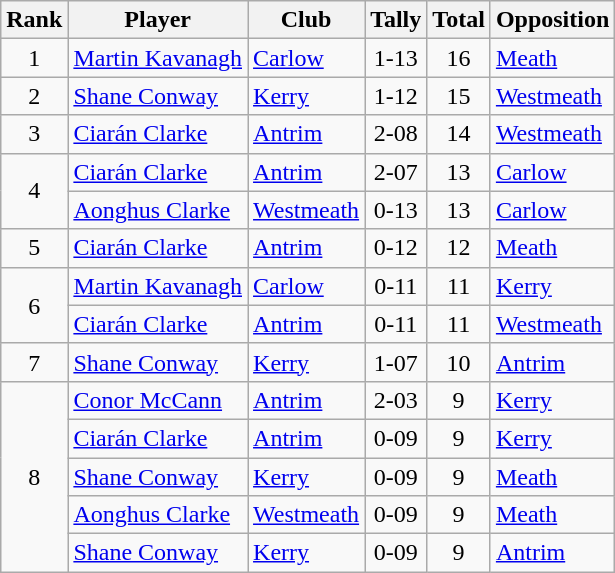<table class="wikitable">
<tr>
<th>Rank</th>
<th>Player</th>
<th>Club</th>
<th>Tally</th>
<th>Total</th>
<th>Opposition</th>
</tr>
<tr>
<td rowspan="1" style="text-align:center;">1</td>
<td><a href='#'>Martin Kavanagh</a></td>
<td><a href='#'>Carlow</a></td>
<td align=center>1-13</td>
<td align=center>16</td>
<td><a href='#'>Meath</a></td>
</tr>
<tr>
<td rowspan="1" style="text-align:center;">2</td>
<td><a href='#'>Shane Conway</a></td>
<td><a href='#'>Kerry</a></td>
<td align=center>1-12</td>
<td align=center>15</td>
<td><a href='#'>Westmeath</a></td>
</tr>
<tr>
<td rowspan="1" style="text-align:center;">3</td>
<td><a href='#'>Ciarán Clarke</a></td>
<td><a href='#'>Antrim</a></td>
<td align=center>2-08</td>
<td align=center>14</td>
<td><a href='#'>Westmeath</a></td>
</tr>
<tr>
<td rowspan="2" style="text-align:center;">4</td>
<td><a href='#'>Ciarán Clarke</a></td>
<td><a href='#'>Antrim</a></td>
<td align=center>2-07</td>
<td align=center>13</td>
<td><a href='#'>Carlow</a></td>
</tr>
<tr>
<td><a href='#'>Aonghus Clarke</a></td>
<td><a href='#'>Westmeath</a></td>
<td align=center>0-13</td>
<td align=center>13</td>
<td><a href='#'>Carlow</a></td>
</tr>
<tr>
<td rowspan="1" style="text-align:center;">5</td>
<td><a href='#'>Ciarán Clarke</a></td>
<td><a href='#'>Antrim</a></td>
<td align=center>0-12</td>
<td align=center>12</td>
<td><a href='#'>Meath</a></td>
</tr>
<tr>
<td rowspan="2" style="text-align:center;">6</td>
<td><a href='#'>Martin Kavanagh</a></td>
<td><a href='#'>Carlow</a></td>
<td align=center>0-11</td>
<td align=center>11</td>
<td><a href='#'>Kerry</a></td>
</tr>
<tr>
<td><a href='#'>Ciarán Clarke</a></td>
<td><a href='#'>Antrim</a></td>
<td align=center>0-11</td>
<td align=center>11</td>
<td><a href='#'>Westmeath</a></td>
</tr>
<tr>
<td rowspan="1" style="text-align:center;">7</td>
<td><a href='#'>Shane Conway</a></td>
<td><a href='#'>Kerry</a></td>
<td align=center>1-07</td>
<td align=center>10</td>
<td><a href='#'>Antrim</a></td>
</tr>
<tr>
<td rowspan="5" style="text-align:center;">8</td>
<td><a href='#'>Conor McCann</a></td>
<td><a href='#'>Antrim</a></td>
<td align=center>2-03</td>
<td align=center>9</td>
<td><a href='#'>Kerry</a></td>
</tr>
<tr>
<td><a href='#'>Ciarán Clarke</a></td>
<td><a href='#'>Antrim</a></td>
<td align=center>0-09</td>
<td align=center>9</td>
<td><a href='#'>Kerry</a></td>
</tr>
<tr>
<td><a href='#'>Shane Conway</a></td>
<td><a href='#'>Kerry</a></td>
<td align=center>0-09</td>
<td align=center>9</td>
<td><a href='#'>Meath</a></td>
</tr>
<tr>
<td><a href='#'>Aonghus Clarke</a></td>
<td><a href='#'>Westmeath</a></td>
<td align=center>0-09</td>
<td align=center>9</td>
<td><a href='#'>Meath</a></td>
</tr>
<tr>
<td><a href='#'>Shane Conway</a></td>
<td><a href='#'>Kerry</a></td>
<td align=center>0-09</td>
<td align=center>9</td>
<td><a href='#'>Antrim</a></td>
</tr>
</table>
